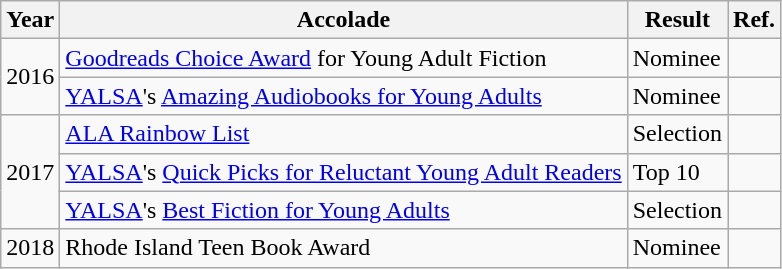<table class="wikitable">
<tr>
<th>Year</th>
<th>Accolade</th>
<th>Result</th>
<th>Ref.</th>
</tr>
<tr>
<td rowspan="2">2016</td>
<td><a href='#'>Goodreads Choice Award</a> for Young Adult Fiction</td>
<td>Nominee</td>
<td></td>
</tr>
<tr>
<td><a href='#'>YALSA</a>'s <a href='#'>Amazing Audiobooks for Young Adults</a></td>
<td>Nominee</td>
<td></td>
</tr>
<tr>
<td rowspan="3">2017</td>
<td><a href='#'>ALA Rainbow List</a></td>
<td>Selection</td>
<td></td>
</tr>
<tr>
<td><a href='#'>YALSA</a>'s <a href='#'>Quick Picks for Reluctant Young Adult Readers</a></td>
<td>Top 10</td>
<td></td>
</tr>
<tr>
<td><a href='#'>YALSA</a>'s <a href='#'>Best Fiction for Young Adults</a></td>
<td>Selection</td>
<td></td>
</tr>
<tr>
<td>2018</td>
<td>Rhode Island Teen Book Award</td>
<td>Nominee</td>
<td></td>
</tr>
</table>
